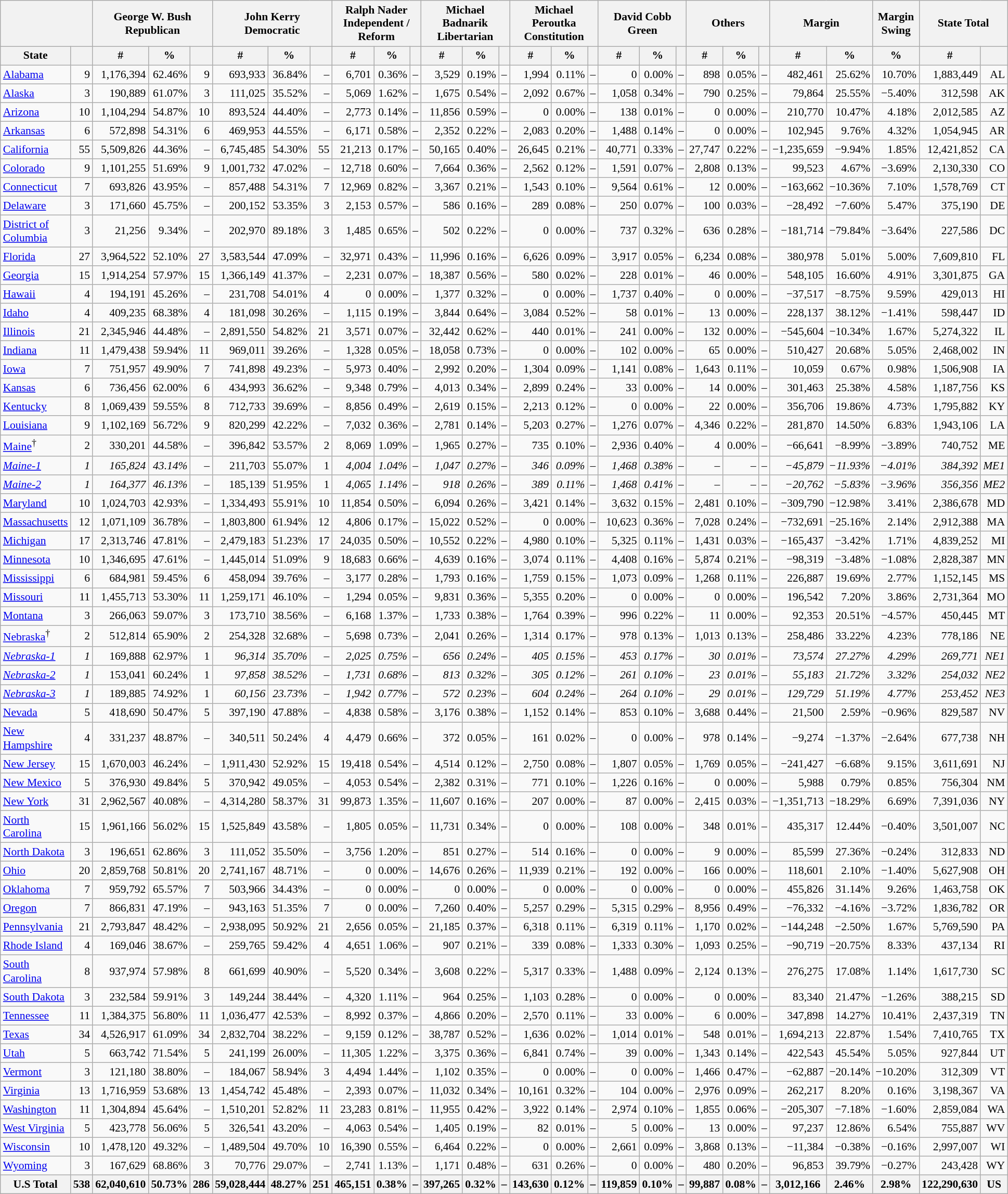<table class="wikitable sortable" style="text-align:right;font-size:90%;line-height:1.2">
<tr>
<th colspan=2></th>
<th style="text-align:center;" colspan="3">George W. Bush<br>Republican</th>
<th style="text-align:center;" colspan="3">John Kerry<br>Democratic</th>
<th style="text-align:center;" colspan="3">Ralph Nader<br>Independent / Reform</th>
<th style="text-align:center;" colspan="3">Michael Badnarik<br>Libertarian</th>
<th style="text-align:center;" colspan="3">Michael Peroutka<br>Constitution</th>
<th style="text-align:center;" colspan="3">David Cobb<br>Green</th>
<th style="text-align:center;" colspan="3">Others</th>
<th style="text-align:center;" colspan="2">Margin</th>
<th style="text-align:center;" colspan="1">Margin<br>Swing</th>
<th style="text-align:center;" colspan="2">State Total</th>
</tr>
<tr>
<th align=center>State</th>
<th style="text-align:center;" data-sort-type="number"></th>
<th style="text-align:center;" data-sort- type="number">#</th>
<th style="text-align:center;" data-sort- type="number">%</th>
<th style="text-align:center;" data-sort-type="number"></th>
<th style="text-align:center;" data-sort- type="number">#</th>
<th style="text-align:center;" data-sort- type="number">%</th>
<th style="text-align:center;" data-sort-type="number"></th>
<th style="text-align:center;" data-sort- type="number">#</th>
<th style="text-align:center;" data-sort- type="number">%</th>
<th style="text-align:center;" data-sort-type="number"></th>
<th style="text-align:center;" data-sort- type="number">#</th>
<th style="text-align:center;" data-sort- type="number">%</th>
<th style="text-align:center;" data-sort-type="number"></th>
<th style="text-align:center;" data-sort- type="number">#</th>
<th style="text-align:center;" data-sort- type="number">%</th>
<th style="text-align:center;" data-sort-type="number"></th>
<th style="text-align:center;" data-sort- type="number">#</th>
<th style="text-align:center;" data-sort- type="number">%</th>
<th style="text-align:center;" data-sort-type="number"></th>
<th style="text-align:center;" data-sort- type="number">#</th>
<th style="text-align:center;" data-sort- type="number">%</th>
<th style="text-align:center;" data-sort-type="number"></th>
<th style="text-align:center;" data-sort- type="number">#</th>
<th style="text-align:center;" data-sort- type="number">%</th>
<th style="text-align:center;" data-sort-type="number">%</th>
<th style="text-align:center;" data-sort-type="number">#</th>
<th></th>
</tr>
<tr>
<td style="text-align:left;"><a href='#'>Alabama</a></td>
<td>9</td>
<td>1,176,394</td>
<td>62.46%</td>
<td>9</td>
<td>693,933</td>
<td>36.84%</td>
<td>–</td>
<td>6,701</td>
<td>0.36%</td>
<td>–</td>
<td>3,529</td>
<td>0.19%</td>
<td>–</td>
<td>1,994</td>
<td>0.11%</td>
<td>–</td>
<td>0</td>
<td>0.00%</td>
<td>–</td>
<td>898</td>
<td>0.05%</td>
<td>–</td>
<td>482,461</td>
<td>25.62%</td>
<td>10.70%</td>
<td>1,883,449</td>
<td>AL</td>
</tr>
<tr>
<td style="text-align:left;"><a href='#'>Alaska</a></td>
<td>3</td>
<td>190,889</td>
<td>61.07%</td>
<td>3</td>
<td>111,025</td>
<td>35.52%</td>
<td>–</td>
<td>5,069</td>
<td>1.62%</td>
<td>–</td>
<td>1,675</td>
<td>0.54%</td>
<td>–</td>
<td>2,092</td>
<td>0.67%</td>
<td>–</td>
<td>1,058</td>
<td>0.34%</td>
<td>–</td>
<td>790</td>
<td>0.25%</td>
<td>–</td>
<td>79,864</td>
<td>25.55%</td>
<td>−5.40%</td>
<td>312,598</td>
<td>AK</td>
</tr>
<tr>
<td style="text-align:left;"><a href='#'>Arizona</a></td>
<td>10</td>
<td>1,104,294</td>
<td>54.87%</td>
<td>10</td>
<td>893,524</td>
<td>44.40%</td>
<td>–</td>
<td>2,773</td>
<td>0.14%</td>
<td>–</td>
<td>11,856</td>
<td>0.59%</td>
<td>–</td>
<td>0</td>
<td>0.00%</td>
<td>–</td>
<td>138</td>
<td>0.01%</td>
<td>–</td>
<td>0</td>
<td>0.00%</td>
<td>–</td>
<td>210,770</td>
<td>10.47%</td>
<td>4.18%</td>
<td>2,012,585</td>
<td>AZ</td>
</tr>
<tr>
<td style="text-align:left;"><a href='#'>Arkansas</a></td>
<td>6</td>
<td>572,898</td>
<td>54.31%</td>
<td>6</td>
<td>469,953</td>
<td>44.55%</td>
<td>–</td>
<td>6,171</td>
<td>0.58%</td>
<td>–</td>
<td>2,352</td>
<td>0.22%</td>
<td>–</td>
<td>2,083</td>
<td>0.20%</td>
<td>–</td>
<td>1,488</td>
<td>0.14%</td>
<td>–</td>
<td>0</td>
<td>0.00%</td>
<td>–</td>
<td>102,945</td>
<td>9.76%</td>
<td>4.32%</td>
<td>1,054,945</td>
<td>AR</td>
</tr>
<tr>
<td style="text-align:left;"><a href='#'>California</a></td>
<td>55</td>
<td>5,509,826</td>
<td>44.36%</td>
<td>–</td>
<td>6,745,485</td>
<td>54.30%</td>
<td>55</td>
<td>21,213</td>
<td>0.17%</td>
<td>–</td>
<td>50,165</td>
<td>0.40%</td>
<td>–</td>
<td>26,645</td>
<td>0.21%</td>
<td>–</td>
<td>40,771</td>
<td>0.33%</td>
<td>–</td>
<td>27,747</td>
<td>0.22%</td>
<td>–</td>
<td>−1,235,659</td>
<td>−9.94%</td>
<td>1.85%</td>
<td>12,421,852</td>
<td>CA</td>
</tr>
<tr>
<td style="text-align:left;"><a href='#'>Colorado</a></td>
<td>9</td>
<td>1,101,255</td>
<td>51.69%</td>
<td>9</td>
<td>1,001,732</td>
<td>47.02%</td>
<td>–</td>
<td>12,718</td>
<td>0.60%</td>
<td>–</td>
<td>7,664</td>
<td>0.36%</td>
<td>–</td>
<td>2,562</td>
<td>0.12%</td>
<td>–</td>
<td>1,591</td>
<td>0.07%</td>
<td>–</td>
<td>2,808</td>
<td>0.13%</td>
<td>–</td>
<td>99,523</td>
<td>4.67%</td>
<td>−3.69%</td>
<td>2,130,330</td>
<td>CO</td>
</tr>
<tr>
<td style="text-align:left;"><a href='#'>Connecticut</a></td>
<td>7</td>
<td>693,826</td>
<td>43.95%</td>
<td>–</td>
<td>857,488</td>
<td>54.31%</td>
<td>7</td>
<td>12,969</td>
<td>0.82%</td>
<td>–</td>
<td>3,367</td>
<td>0.21%</td>
<td>–</td>
<td>1,543</td>
<td>0.10%</td>
<td>–</td>
<td>9,564</td>
<td>0.61%</td>
<td>–</td>
<td>12</td>
<td>0.00%</td>
<td>–</td>
<td>−163,662</td>
<td>−10.36%</td>
<td>7.10%</td>
<td>1,578,769</td>
<td>CT</td>
</tr>
<tr>
<td style="text-align:left;"><a href='#'>Delaware</a></td>
<td>3</td>
<td>171,660</td>
<td>45.75%</td>
<td>–</td>
<td>200,152</td>
<td>53.35%</td>
<td>3</td>
<td>2,153</td>
<td>0.57%</td>
<td>–</td>
<td>586</td>
<td>0.16%</td>
<td>–</td>
<td>289</td>
<td>0.08%</td>
<td>–</td>
<td>250</td>
<td>0.07%</td>
<td>–</td>
<td>100</td>
<td>0.03%</td>
<td>–</td>
<td>−28,492</td>
<td>−7.60%</td>
<td>5.47%</td>
<td>375,190</td>
<td>DE</td>
</tr>
<tr>
<td style="text-align:left;"><a href='#'>District of Columbia</a></td>
<td>3</td>
<td>21,256</td>
<td>9.34%</td>
<td>–</td>
<td>202,970</td>
<td>89.18%</td>
<td>3</td>
<td>1,485</td>
<td>0.65%</td>
<td>–</td>
<td>502</td>
<td>0.22%</td>
<td>–</td>
<td>0</td>
<td>0.00%</td>
<td>–</td>
<td>737</td>
<td>0.32%</td>
<td>–</td>
<td>636</td>
<td>0.28%</td>
<td>–</td>
<td>−181,714</td>
<td>−79.84%</td>
<td>−3.64%</td>
<td>227,586</td>
<td>DC</td>
</tr>
<tr>
<td style="text-align:left;"><a href='#'>Florida</a></td>
<td>27</td>
<td>3,964,522</td>
<td>52.10%</td>
<td>27</td>
<td>3,583,544</td>
<td>47.09%</td>
<td>–</td>
<td>32,971</td>
<td>0.43%</td>
<td>–</td>
<td>11,996</td>
<td>0.16%</td>
<td>–</td>
<td>6,626</td>
<td>0.09%</td>
<td>–</td>
<td>3,917</td>
<td>0.05%</td>
<td>–</td>
<td>6,234</td>
<td>0.08%</td>
<td>–</td>
<td>380,978</td>
<td>5.01%</td>
<td>5.00%</td>
<td>7,609,810</td>
<td>FL</td>
</tr>
<tr>
<td style="text-align:left;"><a href='#'>Georgia</a></td>
<td>15</td>
<td>1,914,254</td>
<td>57.97%</td>
<td>15</td>
<td>1,366,149</td>
<td>41.37%</td>
<td>–</td>
<td>2,231</td>
<td>0.07%</td>
<td>–</td>
<td>18,387</td>
<td>0.56%</td>
<td>–</td>
<td>580</td>
<td>0.02%</td>
<td>–</td>
<td>228</td>
<td>0.01%</td>
<td>–</td>
<td>46</td>
<td>0.00%</td>
<td>–</td>
<td>548,105</td>
<td>16.60%</td>
<td>4.91%</td>
<td>3,301,875</td>
<td>GA</td>
</tr>
<tr>
<td style="text-align:left;"><a href='#'>Hawaii</a></td>
<td>4</td>
<td>194,191</td>
<td>45.26%</td>
<td>–</td>
<td>231,708</td>
<td>54.01%</td>
<td>4</td>
<td>0</td>
<td>0.00%</td>
<td>–</td>
<td>1,377</td>
<td>0.32%</td>
<td>–</td>
<td>0</td>
<td>0.00%</td>
<td>–</td>
<td>1,737</td>
<td>0.40%</td>
<td>–</td>
<td>0</td>
<td>0.00%</td>
<td>–</td>
<td>−37,517</td>
<td>−8.75%</td>
<td>9.59%</td>
<td>429,013</td>
<td>HI</td>
</tr>
<tr>
<td style="text-align:left;"><a href='#'>Idaho</a></td>
<td>4</td>
<td>409,235</td>
<td>68.38%</td>
<td>4</td>
<td>181,098</td>
<td>30.26%</td>
<td>–</td>
<td>1,115</td>
<td>0.19%</td>
<td>–</td>
<td>3,844</td>
<td>0.64%</td>
<td>–</td>
<td>3,084</td>
<td>0.52%</td>
<td>–</td>
<td>58</td>
<td>0.01%</td>
<td>–</td>
<td>13</td>
<td>0.00%</td>
<td>–</td>
<td>228,137</td>
<td>38.12%</td>
<td>−1.41%</td>
<td>598,447</td>
<td>ID</td>
</tr>
<tr>
<td style="text-align:left;"><a href='#'>Illinois</a></td>
<td>21</td>
<td>2,345,946</td>
<td>44.48%</td>
<td>–</td>
<td>2,891,550</td>
<td>54.82%</td>
<td>21</td>
<td>3,571</td>
<td>0.07%</td>
<td>–</td>
<td>32,442</td>
<td>0.62%</td>
<td>–</td>
<td>440</td>
<td>0.01%</td>
<td>–</td>
<td>241</td>
<td>0.00%</td>
<td>–</td>
<td>132</td>
<td>0.00%</td>
<td>–</td>
<td>−545,604</td>
<td>−10.34%</td>
<td>1.67%</td>
<td>5,274,322</td>
<td>IL</td>
</tr>
<tr>
<td style="text-align:left;"><a href='#'>Indiana</a></td>
<td>11</td>
<td>1,479,438</td>
<td>59.94%</td>
<td>11</td>
<td>969,011</td>
<td>39.26%</td>
<td>–</td>
<td>1,328</td>
<td>0.05%</td>
<td>–</td>
<td>18,058</td>
<td>0.73%</td>
<td>–</td>
<td>0</td>
<td>0.00%</td>
<td>–</td>
<td>102</td>
<td>0.00%</td>
<td>–</td>
<td>65</td>
<td>0.00%</td>
<td>–</td>
<td>510,427</td>
<td>20.68%</td>
<td>5.05%</td>
<td>2,468,002</td>
<td>IN</td>
</tr>
<tr>
<td style="text-align:left;"><a href='#'>Iowa</a></td>
<td>7</td>
<td>751,957</td>
<td>49.90%</td>
<td>7</td>
<td>741,898</td>
<td>49.23%</td>
<td>–</td>
<td>5,973</td>
<td>0.40%</td>
<td>–</td>
<td>2,992</td>
<td>0.20%</td>
<td>–</td>
<td>1,304</td>
<td>0.09%</td>
<td>–</td>
<td>1,141</td>
<td>0.08%</td>
<td>–</td>
<td>1,643</td>
<td>0.11%</td>
<td>–</td>
<td>10,059</td>
<td>0.67%</td>
<td>0.98%</td>
<td>1,506,908</td>
<td>IA</td>
</tr>
<tr>
<td style="text-align:left;"><a href='#'>Kansas</a></td>
<td>6</td>
<td>736,456</td>
<td>62.00%</td>
<td>6</td>
<td>434,993</td>
<td>36.62%</td>
<td>–</td>
<td>9,348</td>
<td>0.79%</td>
<td>–</td>
<td>4,013</td>
<td>0.34%</td>
<td>–</td>
<td>2,899</td>
<td>0.24%</td>
<td>–</td>
<td>33</td>
<td>0.00%</td>
<td>–</td>
<td>14</td>
<td>0.00%</td>
<td>–</td>
<td>301,463</td>
<td>25.38%</td>
<td>4.58%</td>
<td>1,187,756</td>
<td>KS</td>
</tr>
<tr>
<td style="text-align:left;"><a href='#'>Kentucky</a></td>
<td>8</td>
<td>1,069,439</td>
<td>59.55%</td>
<td>8</td>
<td>712,733</td>
<td>39.69%</td>
<td>–</td>
<td>8,856</td>
<td>0.49%</td>
<td>–</td>
<td>2,619</td>
<td>0.15%</td>
<td>–</td>
<td>2,213</td>
<td>0.12%</td>
<td>–</td>
<td>0</td>
<td>0.00%</td>
<td>–</td>
<td>22</td>
<td>0.00%</td>
<td>–</td>
<td>356,706</td>
<td>19.86%</td>
<td>4.73%</td>
<td>1,795,882</td>
<td>KY</td>
</tr>
<tr>
<td style="text-align:left;"><a href='#'>Louisiana</a></td>
<td>9</td>
<td>1,102,169</td>
<td>56.72%</td>
<td>9</td>
<td>820,299</td>
<td>42.22%</td>
<td>–</td>
<td>7,032</td>
<td>0.36%</td>
<td>–</td>
<td>2,781</td>
<td>0.14%</td>
<td>–</td>
<td>5,203</td>
<td>0.27%</td>
<td>–</td>
<td>1,276</td>
<td>0.07%</td>
<td>–</td>
<td>4,346</td>
<td>0.22%</td>
<td>–</td>
<td>281,870</td>
<td>14.50%</td>
<td>6.83%</td>
<td>1,943,106</td>
<td>LA</td>
</tr>
<tr>
<td style="text-align:left;"><a href='#'>Maine</a><sup>†</sup></td>
<td>2</td>
<td>330,201</td>
<td>44.58%</td>
<td>–</td>
<td>396,842</td>
<td>53.57%</td>
<td>2</td>
<td>8,069</td>
<td>1.09%</td>
<td>–</td>
<td>1,965</td>
<td>0.27%</td>
<td>–</td>
<td>735</td>
<td>0.10%</td>
<td>–</td>
<td>2,936</td>
<td>0.40%</td>
<td>–</td>
<td>4</td>
<td>0.00%</td>
<td>–</td>
<td>−66,641</td>
<td>−8.99%</td>
<td>−3.89%</td>
<td>740,752</td>
<td>ME</td>
</tr>
<tr>
<td style="text-align:left;"><a href='#'><em>Maine-1</em></a></td>
<td><em>1</em></td>
<td><em>165,824</em></td>
<td><em>43.14%</em></td>
<td>–</td>
<td>211,703</td>
<td>55.07%</td>
<td>1</td>
<td><em>4,004</em></td>
<td><em>1.04%</em></td>
<td>–</td>
<td><em>1,047</em></td>
<td><em>0.27%</em></td>
<td>–</td>
<td><em>346</em></td>
<td><em>0.09%</em></td>
<td>–</td>
<td><em>1,468</em></td>
<td><em>0.38%</em></td>
<td>–</td>
<td>–</td>
<td>–</td>
<td>–</td>
<td><em>−45,879</em></td>
<td><em>−11.93%</em></td>
<td><em>−4.01%</em></td>
<td><em>384,392</em></td>
<td><em>ME1</em></td>
</tr>
<tr>
<td style="text-align:left;"><a href='#'><em>Maine-2</em></a></td>
<td><em>1</em></td>
<td><em>164,377</em></td>
<td><em>46.13%</em></td>
<td>–</td>
<td>185,139</td>
<td>51.95%</td>
<td>1</td>
<td><em>4,065</em></td>
<td><em>1.14%</em></td>
<td>–</td>
<td><em>918</em></td>
<td><em>0.26%</em></td>
<td>–</td>
<td><em>389</em></td>
<td><em>0.11%</em></td>
<td>–</td>
<td><em>1,468</em></td>
<td><em>0.41%</em></td>
<td>–</td>
<td>–</td>
<td>–</td>
<td>–</td>
<td><em>−20,762</em></td>
<td><em>−5.83%</em></td>
<td><em>−3.96%</em></td>
<td><em>356,356</em></td>
<td><em>ME2</em></td>
</tr>
<tr>
<td style="text-align:left;"><a href='#'>Maryland</a></td>
<td>10</td>
<td>1,024,703</td>
<td>42.93%</td>
<td>–</td>
<td>1,334,493</td>
<td>55.91%</td>
<td>10</td>
<td>11,854</td>
<td>0.50%</td>
<td>–</td>
<td>6,094</td>
<td>0.26%</td>
<td>–</td>
<td>3,421</td>
<td>0.14%</td>
<td>–</td>
<td>3,632</td>
<td>0.15%</td>
<td>–</td>
<td>2,481</td>
<td>0.10%</td>
<td>–</td>
<td>−309,790</td>
<td>−12.98%</td>
<td>3.41%</td>
<td>2,386,678</td>
<td>MD</td>
</tr>
<tr>
<td style="text-align:left;"><a href='#'>Massachusetts</a></td>
<td>12</td>
<td>1,071,109</td>
<td>36.78%</td>
<td>–</td>
<td>1,803,800</td>
<td>61.94%</td>
<td>12</td>
<td>4,806</td>
<td>0.17%</td>
<td>–</td>
<td>15,022</td>
<td>0.52%</td>
<td>–</td>
<td>0</td>
<td>0.00%</td>
<td>–</td>
<td>10,623</td>
<td>0.36%</td>
<td>–</td>
<td>7,028</td>
<td>0.24%</td>
<td>–</td>
<td>−732,691</td>
<td>−25.16%</td>
<td>2.14%</td>
<td>2,912,388</td>
<td>MA</td>
</tr>
<tr>
<td style="text-align:left;"><a href='#'>Michigan</a></td>
<td>17</td>
<td>2,313,746</td>
<td>47.81%</td>
<td>–</td>
<td>2,479,183</td>
<td>51.23%</td>
<td>17</td>
<td>24,035</td>
<td>0.50%</td>
<td>–</td>
<td>10,552</td>
<td>0.22%</td>
<td>–</td>
<td>4,980</td>
<td>0.10%</td>
<td>–</td>
<td>5,325</td>
<td>0.11%</td>
<td>–</td>
<td>1,431</td>
<td>0.03%</td>
<td>–</td>
<td>−165,437</td>
<td>−3.42%</td>
<td>1.71%</td>
<td>4,839,252</td>
<td>MI</td>
</tr>
<tr>
<td style="text-align:left;"><a href='#'>Minnesota</a></td>
<td>10</td>
<td>1,346,695</td>
<td>47.61%</td>
<td>–</td>
<td>1,445,014</td>
<td>51.09%</td>
<td>9</td>
<td>18,683</td>
<td>0.66%</td>
<td>–</td>
<td>4,639</td>
<td>0.16%</td>
<td>–</td>
<td>3,074</td>
<td>0.11%</td>
<td>–</td>
<td>4,408</td>
<td>0.16%</td>
<td>–</td>
<td>5,874</td>
<td>0.21%</td>
<td>–</td>
<td>−98,319</td>
<td>−3.48%</td>
<td>−1.08%</td>
<td>2,828,387</td>
<td>MN</td>
</tr>
<tr>
<td style="text-align:left;"><a href='#'>Mississippi</a></td>
<td>6</td>
<td>684,981</td>
<td>59.45%</td>
<td>6</td>
<td>458,094</td>
<td>39.76%</td>
<td>–</td>
<td>3,177</td>
<td>0.28%</td>
<td>–</td>
<td>1,793</td>
<td>0.16%</td>
<td>–</td>
<td>1,759</td>
<td>0.15%</td>
<td>–</td>
<td>1,073</td>
<td>0.09%</td>
<td>–</td>
<td>1,268</td>
<td>0.11%</td>
<td>–</td>
<td>226,887</td>
<td>19.69%</td>
<td>2.77%</td>
<td>1,152,145</td>
<td>MS</td>
</tr>
<tr>
<td style="text-align:left;"><a href='#'>Missouri</a></td>
<td>11</td>
<td>1,455,713</td>
<td>53.30%</td>
<td>11</td>
<td>1,259,171</td>
<td>46.10%</td>
<td>–</td>
<td>1,294</td>
<td>0.05%</td>
<td>–</td>
<td>9,831</td>
<td>0.36%</td>
<td>–</td>
<td>5,355</td>
<td>0.20%</td>
<td>–</td>
<td>0</td>
<td>0.00%</td>
<td>–</td>
<td>0</td>
<td>0.00%</td>
<td>–</td>
<td>196,542</td>
<td>7.20%</td>
<td>3.86%</td>
<td>2,731,364</td>
<td>MO</td>
</tr>
<tr>
<td style="text-align:left;"><a href='#'>Montana</a></td>
<td>3</td>
<td>266,063</td>
<td>59.07%</td>
<td>3</td>
<td>173,710</td>
<td>38.56%</td>
<td>–</td>
<td>6,168</td>
<td>1.37%</td>
<td>–</td>
<td>1,733</td>
<td>0.38%</td>
<td>–</td>
<td>1,764</td>
<td>0.39%</td>
<td>–</td>
<td>996</td>
<td>0.22%</td>
<td>–</td>
<td>11</td>
<td>0.00%</td>
<td>–</td>
<td>92,353</td>
<td>20.51%</td>
<td>−4.57%</td>
<td>450,445</td>
<td>MT</td>
</tr>
<tr>
<td style="text-align:left;"><a href='#'>Nebraska</a><sup>†</sup></td>
<td>2</td>
<td>512,814</td>
<td>65.90%</td>
<td>2</td>
<td>254,328</td>
<td>32.68%</td>
<td>–</td>
<td>5,698</td>
<td>0.73%</td>
<td>–</td>
<td>2,041</td>
<td>0.26%</td>
<td>–</td>
<td>1,314</td>
<td>0.17%</td>
<td>–</td>
<td>978</td>
<td>0.13%</td>
<td>–</td>
<td>1,013</td>
<td>0.13%</td>
<td>–</td>
<td>258,486</td>
<td>33.22%</td>
<td>4.23%</td>
<td>778,186</td>
<td>NE</td>
</tr>
<tr>
<td style="text-align:left;"><a href='#'><em>Nebraska-1</em></a></td>
<td><em>1</em></td>
<td>169,888</td>
<td>62.97%</td>
<td>1</td>
<td><em>96,314</em></td>
<td><em>35.70%</em></td>
<td>–</td>
<td><em>2,025</em></td>
<td><em>0.75%</em></td>
<td>–</td>
<td><em>656</em></td>
<td><em>0.24%</em></td>
<td>–</td>
<td><em>405</em></td>
<td><em>0.15%</em></td>
<td>–</td>
<td><em>453</em></td>
<td><em>0.17%</em></td>
<td>–</td>
<td><em>30</em></td>
<td><em>0.01%</em></td>
<td>–</td>
<td><em>73,574</em></td>
<td><em>27.27%</em></td>
<td><em>4.29%</em></td>
<td><em>269,771</em></td>
<td><em>NE1</em></td>
</tr>
<tr>
<td style="text-align:left;"><a href='#'><em>Nebraska-2</em></a></td>
<td><em>1</em></td>
<td>153,041</td>
<td>60.24%</td>
<td>1</td>
<td><em>97,858</em></td>
<td><em>38.52%</em></td>
<td>–</td>
<td><em>1,731</em></td>
<td><em>0.68%</em></td>
<td>–</td>
<td><em>813</em></td>
<td><em>0.32%</em></td>
<td>–</td>
<td><em>305</em></td>
<td><em>0.12%</em></td>
<td>–</td>
<td><em>261</em></td>
<td><em>0.10%</em></td>
<td>–</td>
<td><em>23</em></td>
<td><em>0.01%</em></td>
<td>–</td>
<td><em>55,183</em></td>
<td><em>21.72%</em></td>
<td><em>3.32%</em></td>
<td><em>254,032</em></td>
<td><em>NE2</em></td>
</tr>
<tr>
<td style="text-align:left;"><a href='#'><em>Nebraska-3</em></a></td>
<td><em>1</em></td>
<td>189,885</td>
<td>74.92%</td>
<td>1</td>
<td><em>60,156</em></td>
<td><em>23.73%</em></td>
<td>–</td>
<td><em>1,942</em></td>
<td><em>0.77%</em></td>
<td>–</td>
<td><em>572</em></td>
<td><em>0.23%</em></td>
<td>–</td>
<td><em>604</em></td>
<td><em>0.24%</em></td>
<td>–</td>
<td><em>264</em></td>
<td><em>0.10%</em></td>
<td>–</td>
<td><em>29</em></td>
<td><em>0.01%</em></td>
<td>–</td>
<td><em>129,729</em></td>
<td><em>51.19%</em></td>
<td><em>4.77%</em></td>
<td><em>253,452</em></td>
<td><em>NE3</em></td>
</tr>
<tr>
<td style="text-align:left;"><a href='#'>Nevada</a></td>
<td>5</td>
<td>418,690</td>
<td>50.47%</td>
<td>5</td>
<td>397,190</td>
<td>47.88%</td>
<td>–</td>
<td>4,838</td>
<td>0.58%</td>
<td>–</td>
<td>3,176</td>
<td>0.38%</td>
<td>–</td>
<td>1,152</td>
<td>0.14%</td>
<td>–</td>
<td>853</td>
<td>0.10%</td>
<td>–</td>
<td>3,688</td>
<td>0.44%</td>
<td>–</td>
<td>21,500</td>
<td>2.59%</td>
<td>−0.96%</td>
<td>829,587</td>
<td>NV</td>
</tr>
<tr>
<td style="text-align:left;"><a href='#'>New Hampshire</a></td>
<td>4</td>
<td>331,237</td>
<td>48.87%</td>
<td>–</td>
<td>340,511</td>
<td>50.24%</td>
<td>4</td>
<td>4,479</td>
<td>0.66%</td>
<td>–</td>
<td>372</td>
<td>0.05%</td>
<td>–</td>
<td>161</td>
<td>0.02%</td>
<td>–</td>
<td>0</td>
<td>0.00%</td>
<td>–</td>
<td>978</td>
<td>0.14%</td>
<td>–</td>
<td>−9,274</td>
<td>−1.37%</td>
<td>−2.64%</td>
<td>677,738</td>
<td>NH</td>
</tr>
<tr>
<td style="text-align:left;"><a href='#'>New Jersey</a></td>
<td>15</td>
<td>1,670,003</td>
<td>46.24%</td>
<td>–</td>
<td>1,911,430</td>
<td>52.92%</td>
<td>15</td>
<td>19,418</td>
<td>0.54%</td>
<td>–</td>
<td>4,514</td>
<td>0.12%</td>
<td>–</td>
<td>2,750</td>
<td>0.08%</td>
<td>–</td>
<td>1,807</td>
<td>0.05%</td>
<td>–</td>
<td>1,769</td>
<td>0.05%</td>
<td>–</td>
<td>−241,427</td>
<td>−6.68%</td>
<td>9.15%</td>
<td>3,611,691</td>
<td>NJ</td>
</tr>
<tr>
<td style="text-align:left;"><a href='#'>New Mexico</a></td>
<td>5</td>
<td>376,930</td>
<td>49.84%</td>
<td>5</td>
<td>370,942</td>
<td>49.05%</td>
<td>–</td>
<td>4,053</td>
<td>0.54%</td>
<td>–</td>
<td>2,382</td>
<td>0.31%</td>
<td>–</td>
<td>771</td>
<td>0.10%</td>
<td>–</td>
<td>1,226</td>
<td>0.16%</td>
<td>–</td>
<td>0</td>
<td>0.00%</td>
<td>–</td>
<td>5,988</td>
<td>0.79%</td>
<td>0.85%</td>
<td>756,304</td>
<td>NM</td>
</tr>
<tr>
<td style="text-align:left;"><a href='#'>New York</a></td>
<td>31</td>
<td>2,962,567</td>
<td>40.08%</td>
<td>–</td>
<td>4,314,280</td>
<td>58.37%</td>
<td>31</td>
<td>99,873</td>
<td>1.35%</td>
<td>–</td>
<td>11,607</td>
<td>0.16%</td>
<td>–</td>
<td>207</td>
<td>0.00%</td>
<td>–</td>
<td>87</td>
<td>0.00%</td>
<td>–</td>
<td>2,415</td>
<td>0.03%</td>
<td>–</td>
<td>−1,351,713</td>
<td>−18.29%</td>
<td>6.69%</td>
<td>7,391,036</td>
<td>NY</td>
</tr>
<tr>
<td style="text-align:left;"><a href='#'>North Carolina</a></td>
<td>15</td>
<td>1,961,166</td>
<td>56.02%</td>
<td>15</td>
<td>1,525,849</td>
<td>43.58%</td>
<td>–</td>
<td>1,805</td>
<td>0.05%</td>
<td>–</td>
<td>11,731</td>
<td>0.34%</td>
<td>–</td>
<td>0</td>
<td>0.00%</td>
<td>–</td>
<td>108</td>
<td>0.00%</td>
<td>–</td>
<td>348</td>
<td>0.01%</td>
<td>–</td>
<td>435,317</td>
<td>12.44%</td>
<td>−0.40%</td>
<td>3,501,007</td>
<td>NC</td>
</tr>
<tr>
<td style="text-align:left;"><a href='#'>North Dakota</a></td>
<td>3</td>
<td>196,651</td>
<td>62.86%</td>
<td>3</td>
<td>111,052</td>
<td>35.50%</td>
<td>–</td>
<td>3,756</td>
<td>1.20%</td>
<td>–</td>
<td>851</td>
<td>0.27%</td>
<td>–</td>
<td>514</td>
<td>0.16%</td>
<td>–</td>
<td>0</td>
<td>0.00%</td>
<td>–</td>
<td>9</td>
<td>0.00%</td>
<td>–</td>
<td>85,599</td>
<td>27.36%</td>
<td>−0.24%</td>
<td>312,833</td>
<td>ND</td>
</tr>
<tr>
<td style="text-align:left;"><a href='#'>Ohio</a></td>
<td>20</td>
<td>2,859,768</td>
<td>50.81%</td>
<td>20</td>
<td>2,741,167</td>
<td>48.71%</td>
<td>–</td>
<td>0</td>
<td>0.00%</td>
<td>–</td>
<td>14,676</td>
<td>0.26%</td>
<td>–</td>
<td>11,939</td>
<td>0.21%</td>
<td>–</td>
<td>192</td>
<td>0.00%</td>
<td>–</td>
<td>166</td>
<td>0.00%</td>
<td>–</td>
<td>118,601</td>
<td>2.10%</td>
<td>−1.40%</td>
<td>5,627,908</td>
<td>OH</td>
</tr>
<tr>
<td style="text-align:left;"><a href='#'>Oklahoma</a></td>
<td>7</td>
<td>959,792</td>
<td>65.57%</td>
<td>7</td>
<td>503,966</td>
<td>34.43%</td>
<td>–</td>
<td>0</td>
<td>0.00%</td>
<td>–</td>
<td>0</td>
<td>0.00%</td>
<td>–</td>
<td>0</td>
<td>0.00%</td>
<td>–</td>
<td>0</td>
<td>0.00%</td>
<td>–</td>
<td>0</td>
<td>0.00%</td>
<td>–</td>
<td>455,826</td>
<td>31.14%</td>
<td>9.26%</td>
<td>1,463,758</td>
<td>OK</td>
</tr>
<tr>
<td style="text-align:left;"><a href='#'>Oregon</a></td>
<td>7</td>
<td>866,831</td>
<td>47.19%</td>
<td>–</td>
<td>943,163</td>
<td>51.35%</td>
<td>7</td>
<td>0</td>
<td>0.00%</td>
<td>–</td>
<td>7,260</td>
<td>0.40%</td>
<td>–</td>
<td>5,257</td>
<td>0.29%</td>
<td>–</td>
<td>5,315</td>
<td>0.29%</td>
<td>–</td>
<td>8,956</td>
<td>0.49%</td>
<td>–</td>
<td>−76,332</td>
<td>−4.16%</td>
<td>−3.72%</td>
<td>1,836,782</td>
<td>OR</td>
</tr>
<tr>
<td style="text-align:left;"><a href='#'>Pennsylvania</a></td>
<td>21</td>
<td>2,793,847</td>
<td>48.42%</td>
<td>–</td>
<td>2,938,095</td>
<td>50.92%</td>
<td>21</td>
<td>2,656</td>
<td>0.05%</td>
<td>–</td>
<td>21,185</td>
<td>0.37%</td>
<td>–</td>
<td>6,318</td>
<td>0.11%</td>
<td>–</td>
<td>6,319</td>
<td>0.11%</td>
<td>–</td>
<td>1,170</td>
<td>0.02%</td>
<td>–</td>
<td>−144,248</td>
<td>−2.50%</td>
<td>1.67%</td>
<td>5,769,590</td>
<td>PA</td>
</tr>
<tr>
<td style="text-align:left;"><a href='#'>Rhode Island</a></td>
<td>4</td>
<td>169,046</td>
<td>38.67%</td>
<td>–</td>
<td>259,765</td>
<td>59.42%</td>
<td>4</td>
<td>4,651</td>
<td>1.06%</td>
<td>–</td>
<td>907</td>
<td>0.21%</td>
<td>–</td>
<td>339</td>
<td>0.08%</td>
<td>–</td>
<td>1,333</td>
<td>0.30%</td>
<td>–</td>
<td>1,093</td>
<td>0.25%</td>
<td>–</td>
<td>−90,719</td>
<td>−20.75%</td>
<td>8.33%</td>
<td>437,134</td>
<td>RI</td>
</tr>
<tr>
<td style="text-align:left;"><a href='#'>South Carolina</a></td>
<td>8</td>
<td>937,974</td>
<td>57.98%</td>
<td>8</td>
<td>661,699</td>
<td>40.90%</td>
<td>–</td>
<td>5,520</td>
<td>0.34%</td>
<td>–</td>
<td>3,608</td>
<td>0.22%</td>
<td>–</td>
<td>5,317</td>
<td>0.33%</td>
<td>–</td>
<td>1,488</td>
<td>0.09%</td>
<td>–</td>
<td>2,124</td>
<td>0.13%</td>
<td>–</td>
<td>276,275</td>
<td>17.08%</td>
<td>1.14%</td>
<td>1,617,730</td>
<td>SC</td>
</tr>
<tr>
<td style="text-align:left;"><a href='#'>South Dakota</a></td>
<td>3</td>
<td>232,584</td>
<td>59.91%</td>
<td>3</td>
<td>149,244</td>
<td>38.44%</td>
<td>–</td>
<td>4,320</td>
<td>1.11%</td>
<td>–</td>
<td>964</td>
<td>0.25%</td>
<td>–</td>
<td>1,103</td>
<td>0.28%</td>
<td>–</td>
<td>0</td>
<td>0.00%</td>
<td>–</td>
<td>0</td>
<td>0.00%</td>
<td>–</td>
<td>83,340</td>
<td>21.47%</td>
<td>−1.26%</td>
<td>388,215</td>
<td>SD</td>
</tr>
<tr>
<td style="text-align:left;"><a href='#'>Tennessee</a></td>
<td>11</td>
<td>1,384,375</td>
<td>56.80%</td>
<td>11</td>
<td>1,036,477</td>
<td>42.53%</td>
<td>–</td>
<td>8,992</td>
<td>0.37%</td>
<td>–</td>
<td>4,866</td>
<td>0.20%</td>
<td>–</td>
<td>2,570</td>
<td>0.11%</td>
<td>–</td>
<td>33</td>
<td>0.00%</td>
<td>–</td>
<td>6</td>
<td>0.00%</td>
<td>–</td>
<td>347,898</td>
<td>14.27%</td>
<td>10.41%</td>
<td>2,437,319</td>
<td>TN</td>
</tr>
<tr>
<td style="text-align:left;"><a href='#'>Texas</a></td>
<td>34</td>
<td>4,526,917</td>
<td>61.09%</td>
<td>34</td>
<td>2,832,704</td>
<td>38.22%</td>
<td>–</td>
<td>9,159</td>
<td>0.12%</td>
<td>–</td>
<td>38,787</td>
<td>0.52%</td>
<td>–</td>
<td>1,636</td>
<td>0.02%</td>
<td>–</td>
<td>1,014</td>
<td>0.01%</td>
<td>–</td>
<td>548</td>
<td>0.01%</td>
<td>–</td>
<td>1,694,213</td>
<td>22.87%</td>
<td>1.54%</td>
<td>7,410,765</td>
<td>TX</td>
</tr>
<tr>
<td style="text-align:left;"><a href='#'>Utah</a></td>
<td>5</td>
<td>663,742</td>
<td>71.54%</td>
<td>5</td>
<td>241,199</td>
<td>26.00%</td>
<td>–</td>
<td>11,305</td>
<td>1.22%</td>
<td>–</td>
<td>3,375</td>
<td>0.36%</td>
<td>–</td>
<td>6,841</td>
<td>0.74%</td>
<td>–</td>
<td>39</td>
<td>0.00%</td>
<td>–</td>
<td>1,343</td>
<td>0.14%</td>
<td>–</td>
<td>422,543</td>
<td>45.54%</td>
<td>5.05%</td>
<td>927,844</td>
<td>UT</td>
</tr>
<tr>
<td style="text-align:left;"><a href='#'>Vermont</a></td>
<td>3</td>
<td>121,180</td>
<td>38.80%</td>
<td>–</td>
<td>184,067</td>
<td>58.94%</td>
<td>3</td>
<td>4,494</td>
<td>1.44%</td>
<td>–</td>
<td>1,102</td>
<td>0.35%</td>
<td>–</td>
<td>0</td>
<td>0.00%</td>
<td>–</td>
<td>0</td>
<td>0.00%</td>
<td>–</td>
<td>1,466</td>
<td>0.47%</td>
<td>–</td>
<td>−62,887</td>
<td>−20.14%</td>
<td>−10.20%</td>
<td>312,309</td>
<td>VT</td>
</tr>
<tr>
<td style="text-align:left;"><a href='#'>Virginia</a></td>
<td>13</td>
<td>1,716,959</td>
<td>53.68%</td>
<td>13</td>
<td>1,454,742</td>
<td>45.48%</td>
<td>–</td>
<td>2,393</td>
<td>0.07%</td>
<td>–</td>
<td>11,032</td>
<td>0.34%</td>
<td>–</td>
<td>10,161</td>
<td>0.32%</td>
<td>–</td>
<td>104</td>
<td>0.00%</td>
<td>–</td>
<td>2,976</td>
<td>0.09%</td>
<td>–</td>
<td>262,217</td>
<td>8.20%</td>
<td>0.16%</td>
<td>3,198,367</td>
<td>VA</td>
</tr>
<tr>
<td style="text-align:left;"><a href='#'>Washington</a></td>
<td>11</td>
<td>1,304,894</td>
<td>45.64%</td>
<td>–</td>
<td>1,510,201</td>
<td>52.82%</td>
<td>11</td>
<td>23,283</td>
<td>0.81%</td>
<td>–</td>
<td>11,955</td>
<td>0.42%</td>
<td>–</td>
<td>3,922</td>
<td>0.14%</td>
<td>–</td>
<td>2,974</td>
<td>0.10%</td>
<td>–</td>
<td>1,855</td>
<td>0.06%</td>
<td>–</td>
<td>−205,307</td>
<td>−7.18%</td>
<td>−1.60%</td>
<td>2,859,084</td>
<td>WA</td>
</tr>
<tr>
<td style="text-align:left;"><a href='#'>West Virginia</a></td>
<td>5</td>
<td>423,778</td>
<td>56.06%</td>
<td>5</td>
<td>326,541</td>
<td>43.20%</td>
<td>–</td>
<td>4,063</td>
<td>0.54%</td>
<td>–</td>
<td>1,405</td>
<td>0.19%</td>
<td>–</td>
<td>82</td>
<td>0.01%</td>
<td>–</td>
<td>5</td>
<td>0.00%</td>
<td>–</td>
<td>13</td>
<td>0.00%</td>
<td>–</td>
<td>97,237</td>
<td>12.86%</td>
<td>6.54%</td>
<td>755,887</td>
<td>WV</td>
</tr>
<tr>
<td style="text-align:left;"><a href='#'>Wisconsin</a></td>
<td>10</td>
<td>1,478,120</td>
<td>49.32%</td>
<td>–</td>
<td>1,489,504</td>
<td>49.70%</td>
<td>10</td>
<td>16,390</td>
<td>0.55%</td>
<td>–</td>
<td>6,464</td>
<td>0.22%</td>
<td>–</td>
<td>0</td>
<td>0.00%</td>
<td>–</td>
<td>2,661</td>
<td>0.09%</td>
<td>–</td>
<td>3,868</td>
<td>0.13%</td>
<td>–</td>
<td>−11,384</td>
<td>−0.38%</td>
<td>−0.16%</td>
<td>2,997,007</td>
<td>WI</td>
</tr>
<tr>
<td style="text-align:left;"><a href='#'>Wyoming</a></td>
<td>3</td>
<td>167,629</td>
<td>68.86%</td>
<td>3</td>
<td>70,776</td>
<td>29.07%</td>
<td>–</td>
<td>2,741</td>
<td>1.13%</td>
<td>–</td>
<td>1,171</td>
<td>0.48%</td>
<td>–</td>
<td>631</td>
<td>0.26%</td>
<td>–</td>
<td>0</td>
<td>0.00%</td>
<td>–</td>
<td>480</td>
<td>0.20%</td>
<td>–</td>
<td>96,853</td>
<td>39.79%</td>
<td>−0.27%</td>
<td>243,428</td>
<td>WY</td>
</tr>
<tr>
<th>U.S Total</th>
<th>538</th>
<th>62,040,610</th>
<th>50.73%</th>
<th>286</th>
<th>59,028,444</th>
<th>48.27%</th>
<th>251</th>
<th>465,151</th>
<th>0.38%</th>
<th>–</th>
<th>397,265</th>
<th>0.32%</th>
<th>–</th>
<th>143,630</th>
<th>0.12%</th>
<th>–</th>
<th>119,859</th>
<th>0.10%</th>
<th>–</th>
<th>99,887</th>
<th>0.08%</th>
<th>–</th>
<th>3,012,166</th>
<th>2.46%</th>
<th>2.98%</th>
<th>122,290,630</th>
<th>US</th>
</tr>
</table>
